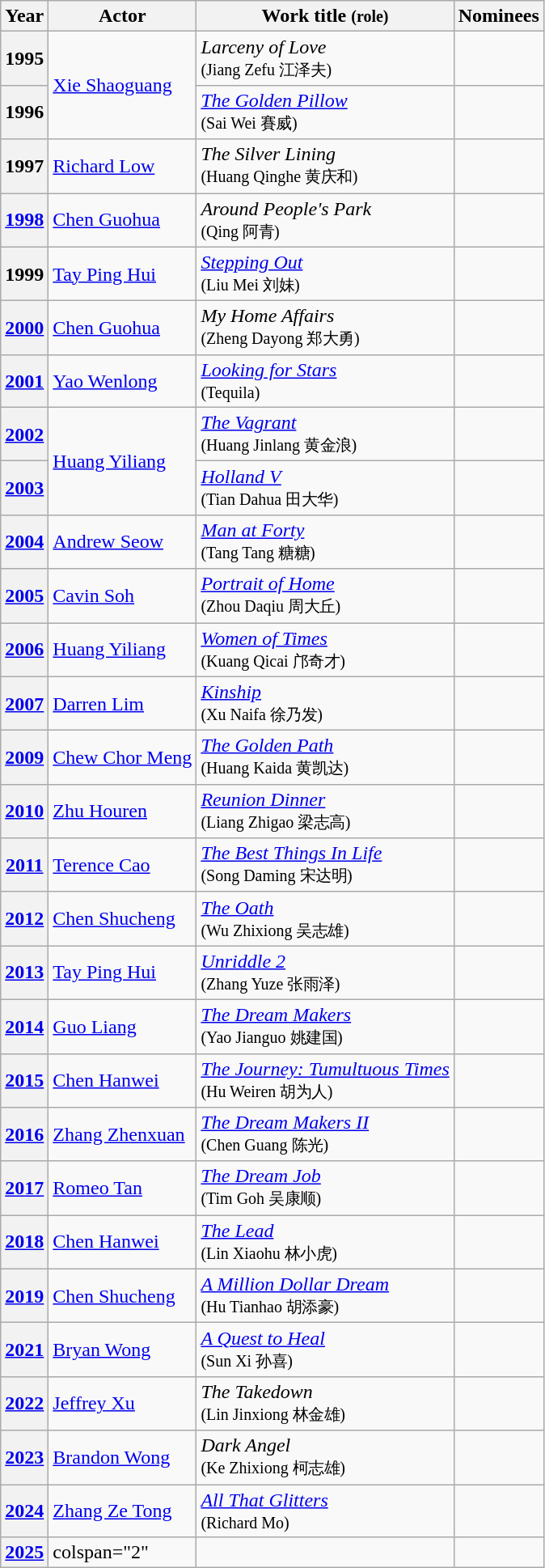<table class="wikitable sortable">
<tr>
<th>Year</th>
<th>Actor</th>
<th>Work title <small>(role)</small></th>
<th>Nominees</th>
</tr>
<tr>
<th scope="row">1995</th>
<td rowspan=2><a href='#'>Xie Shaoguang</a></td>
<td><em>Larceny of Love </em><br><small>(Jiang Zefu 江泽夫)</small></td>
<td></td>
</tr>
<tr>
<th scope="row">1996</th>
<td><em><a href='#'>The Golden Pillow</a> </em><br><small>(Sai Wei 賽威)</small></td>
<td></td>
</tr>
<tr>
<th scope="row">1997</th>
<td><a href='#'>Richard Low</a></td>
<td><em>The Silver Lining </em><br><small>(Huang Qinghe 黄庆和)</small></td>
<td></td>
</tr>
<tr>
<th scope="row"><a href='#'>1998</a></th>
<td><a href='#'>Chen Guohua</a></td>
<td><em>Around People's Park </em><br><small>(Qing 阿青)</small></td>
<td></td>
</tr>
<tr>
<th scope="row">1999</th>
<td><a href='#'>Tay Ping Hui</a></td>
<td><em><a href='#'>Stepping Out</a></em><br><small>(Liu Mei 刘妹)</small></td>
<td></td>
</tr>
<tr>
<th scope="row"><a href='#'>2000</a></th>
<td><a href='#'>Chen Guohua</a></td>
<td><em>My Home Affairs </em><br><small>(Zheng Dayong 郑大勇)</small></td>
<td></td>
</tr>
<tr>
<th scope="row"><a href='#'>2001</a></th>
<td><a href='#'>Yao Wenlong</a></td>
<td><em><a href='#'>Looking for Stars</a> </em><br><small>(Tequila)</small></td>
<td></td>
</tr>
<tr>
<th scope="row"><a href='#'>2002</a></th>
<td rowspan=2><a href='#'>Huang Yiliang</a></td>
<td><em><a href='#'>The Vagrant</a> </em><br><small>(Huang Jinlang 黄金浪)</small></td>
<td></td>
</tr>
<tr>
<th scope="row"><a href='#'>2003</a></th>
<td><em><a href='#'>Holland V</a> </em><br><small>(Tian Dahua 田大华)</small></td>
<td></td>
</tr>
<tr>
<th scope="row"><a href='#'>2004</a></th>
<td><a href='#'>Andrew Seow</a></td>
<td><em><a href='#'>Man at Forty</a></em><br><small>(Tang Tang 糖糖)</small></td>
<td></td>
</tr>
<tr>
<th scope="row"><a href='#'>2005</a></th>
<td><a href='#'>Cavin Soh</a></td>
<td><em><a href='#'>Portrait of Home</a> </em><br><small>(Zhou Daqiu 周大丘)</small></td>
<td></td>
</tr>
<tr>
<th scope="row"><a href='#'>2006</a></th>
<td><a href='#'>Huang Yiliang</a></td>
<td><em><a href='#'>Women of Times</a> </em><br><small>(Kuang Qicai 邝奇才)</small></td>
<td></td>
</tr>
<tr>
<th scope="row"><a href='#'>2007</a></th>
<td><a href='#'>Darren Lim</a></td>
<td><em><a href='#'>Kinship</a> </em><br><small>(Xu Naifa 徐乃发)</small></td>
<td></td>
</tr>
<tr>
<th scope="row"><a href='#'>2009</a></th>
<td><a href='#'>Chew Chor Meng</a></td>
<td><em><a href='#'>The Golden Path</a> </em><br><small>(Huang Kaida 黄凯达)</small></td>
<td></td>
</tr>
<tr>
<th scope="row"><a href='#'>2010</a></th>
<td><a href='#'>Zhu Houren</a></td>
<td><em><a href='#'>Reunion Dinner</a> </em><br><small>(Liang Zhigao 梁志高)</small></td>
<td></td>
</tr>
<tr>
<th scope="row"><a href='#'>2011</a></th>
<td><a href='#'>Terence Cao</a></td>
<td><em><a href='#'>The Best Things In Life</a> </em><br><small>(Song Daming 宋达明)</small></td>
<td></td>
</tr>
<tr>
<th scope="row"><a href='#'>2012</a></th>
<td><a href='#'>Chen Shucheng</a></td>
<td><em><a href='#'>The Oath</a></em><br><small>(Wu Zhixiong 吴志雄)</small></td>
<td></td>
</tr>
<tr>
<th scope="row"><a href='#'>2013</a></th>
<td><a href='#'>Tay Ping Hui</a></td>
<td><em><a href='#'>Unriddle 2</a> </em><br><small>(Zhang Yuze 张雨泽)</small></td>
<td></td>
</tr>
<tr>
<th scope="row"><a href='#'>2014</a></th>
<td><a href='#'>Guo Liang</a></td>
<td><em><a href='#'>The Dream Makers</a> </em><br><small>(Yao Jianguo 姚建国)</small></td>
<td></td>
</tr>
<tr>
<th scope="row"><a href='#'>2015</a></th>
<td><a href='#'>Chen Hanwei</a></td>
<td><em><a href='#'>The Journey: Tumultuous Times</a></em><br><small>(Hu Weiren 胡为人)</small></td>
<td></td>
</tr>
<tr>
<th scope="row"><a href='#'>2016</a></th>
<td><a href='#'>Zhang Zhenxuan</a></td>
<td><em><a href='#'>The Dream Makers II</a> </em><br><small>(Chen Guang 陈光)</small></td>
<td></td>
</tr>
<tr>
<th scope="row"><a href='#'>2017</a></th>
<td><a href='#'>Romeo Tan</a></td>
<td><em><a href='#'>The Dream Job</a> </em><br><small>(Tim Goh 吴康顺)</small></td>
<td></td>
</tr>
<tr>
<th scope="row"><a href='#'>2018</a></th>
<td><a href='#'>Chen Hanwei</a></td>
<td><em><a href='#'>The Lead</a></em><br><small>(Lin Xiaohu 林小虎)</small></td>
<td></td>
</tr>
<tr>
<th scope="row"><a href='#'>2019</a></th>
<td><a href='#'>Chen Shucheng</a></td>
<td><em><a href='#'>A Million Dollar Dream</a></em><br><small>(Hu Tianhao 胡添豪)</small></td>
<td></td>
</tr>
<tr>
<th scope="row"><a href='#'>2021</a></th>
<td><a href='#'>Bryan Wong</a></td>
<td><em><a href='#'>A Quest to Heal</a> </em><br><small>(Sun Xi 孙喜)</small></td>
<td></td>
</tr>
<tr>
<th scope="row"><a href='#'>2022</a></th>
<td><a href='#'>Jeffrey Xu</a></td>
<td><em>The Takedown </em><br><small>(Lin Jinxiong 林金雄)</small></td>
<td></td>
</tr>
<tr>
<th scope="row"><a href='#'>2023</a></th>
<td><a href='#'>Brandon Wong</a></td>
<td><em>Dark Angel</em><br><small>(Ke Zhixiong 柯志雄)</small></td>
<td></td>
</tr>
<tr>
<th scope="row"><a href='#'>2024</a></th>
<td><a href='#'>Zhang Ze Tong</a></td>
<td><em><a href='#'>All That Glitters</a></em><br><small>(Richard Mo)</small></td>
<td></td>
</tr>
<tr>
<th scope="row"><a href='#'>2025</a></th>
<td>colspan="2" </td>
<td></td>
</tr>
</table>
